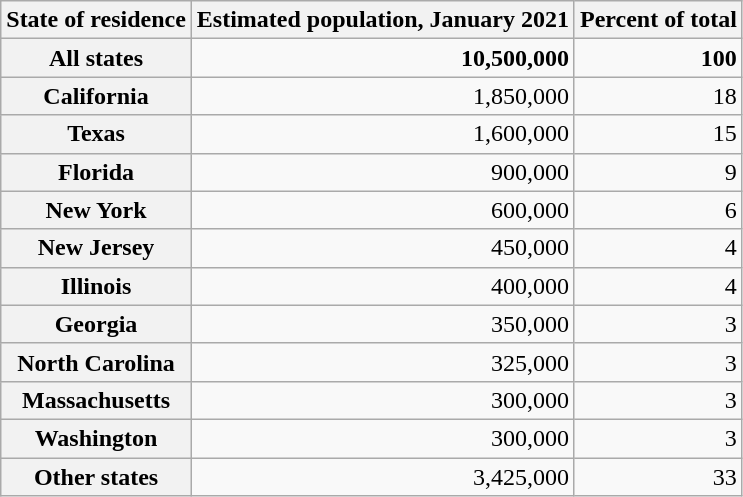<table class="wikitable sortable" style="text-align:right;">
<tr>
<th scope="col">State of residence</th>
<th scope="col">Estimated population, January 2021</th>
<th scope="col">Percent of total</th>
</tr>
<tr>
<th scope="row">All states</th>
<td><strong>10,500,000</strong></td>
<td><strong>100</strong></td>
</tr>
<tr>
<th scope="row">California</th>
<td>1,850,000</td>
<td>18</td>
</tr>
<tr>
<th scope="row">Texas</th>
<td>1,600,000</td>
<td>15</td>
</tr>
<tr>
<th scope="row">Florida</th>
<td>900,000</td>
<td>9</td>
</tr>
<tr>
<th scope="row">New York</th>
<td>600,000</td>
<td>6</td>
</tr>
<tr>
<th scope="row">New Jersey</th>
<td>450,000</td>
<td>4</td>
</tr>
<tr>
<th scope="row">Illinois</th>
<td>400,000</td>
<td>4</td>
</tr>
<tr>
<th scope="row">Georgia</th>
<td>350,000</td>
<td>3</td>
</tr>
<tr>
<th scope="row">North Carolina</th>
<td>325,000</td>
<td>3</td>
</tr>
<tr>
<th scope="row">Massachusetts</th>
<td>300,000</td>
<td>3</td>
</tr>
<tr>
<th scope="row">Washington</th>
<td>300,000</td>
<td>3</td>
</tr>
<tr>
<th scope="row">Other states</th>
<td>3,425,000</td>
<td>33</td>
</tr>
</table>
